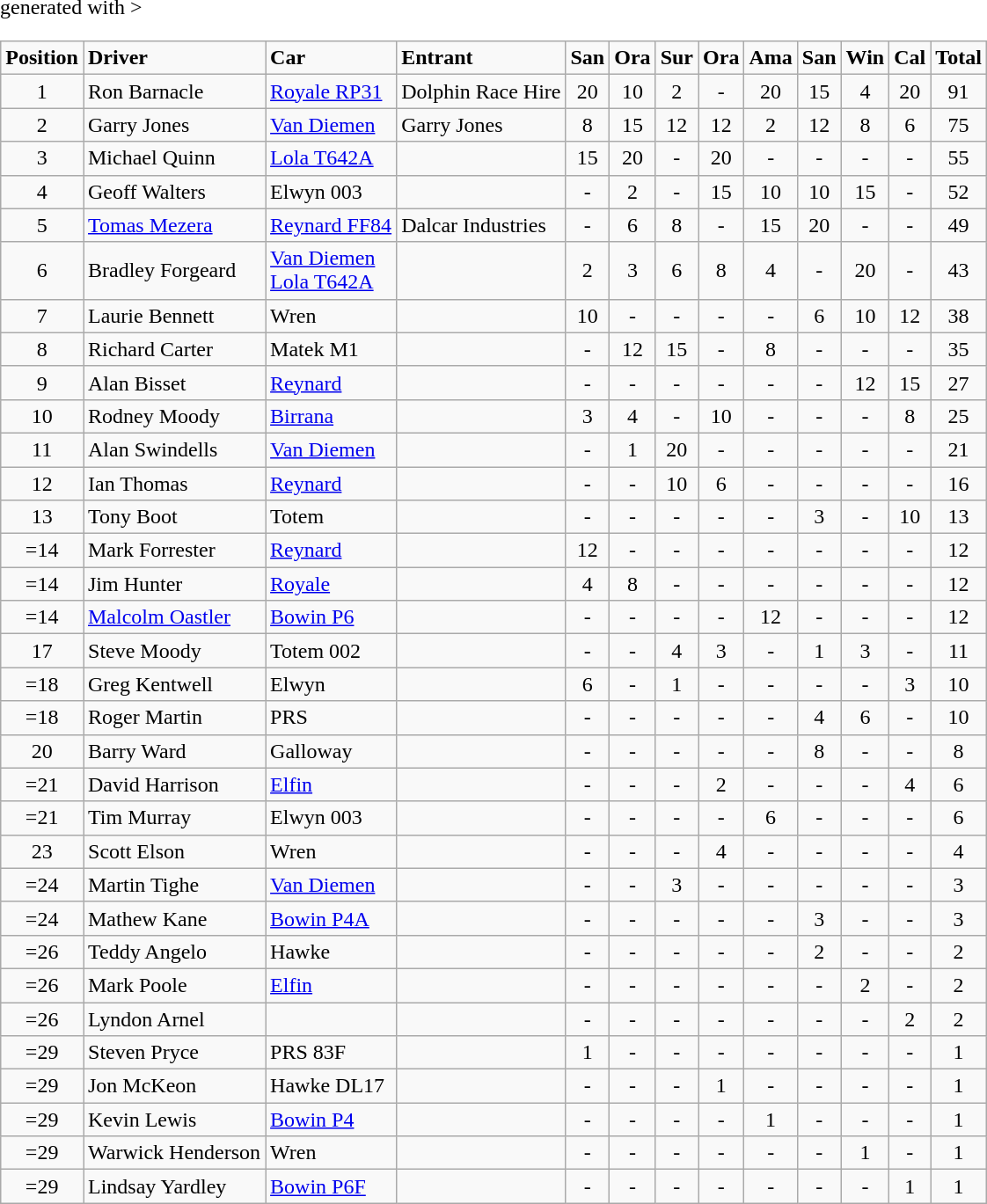<table class="wikitable" <hiddentext>generated with >
<tr style="font-weight:bold">
<td height="14" align="center">Position</td>
<td>Driver</td>
<td>Car</td>
<td>Entrant</td>
<td align="center">San</td>
<td align="center">Ora</td>
<td align="center">Sur</td>
<td align="center">Ora</td>
<td align="center">Ama</td>
<td align="center">San</td>
<td align="center">Win</td>
<td align="center">Cal</td>
<td align="center">Total</td>
</tr>
<tr>
<td height="14" align="center">1</td>
<td>Ron Barnacle</td>
<td><a href='#'>Royale RP31</a></td>
<td>Dolphin Race Hire</td>
<td align="center">20</td>
<td align="center">10</td>
<td align="center">2</td>
<td align="center">-</td>
<td align="center">20</td>
<td align="center">15</td>
<td align="center">4</td>
<td align="center">20</td>
<td align="center">91</td>
</tr>
<tr>
<td height="14" align="center">2</td>
<td>Garry Jones</td>
<td><a href='#'>Van Diemen</a></td>
<td>Garry Jones</td>
<td align="center">8</td>
<td align="center">15</td>
<td align="center">12</td>
<td align="center">12</td>
<td align="center">2</td>
<td align="center">12</td>
<td align="center">8</td>
<td align="center">6</td>
<td align="center">75</td>
</tr>
<tr>
<td height="14" align="center">3</td>
<td>Michael Quinn</td>
<td><a href='#'>Lola T642A</a></td>
<td></td>
<td align="center">15</td>
<td align="center">20</td>
<td align="center">-</td>
<td align="center">20</td>
<td align="center">-</td>
<td align="center">-</td>
<td align="center">-</td>
<td align="center">-</td>
<td align="center">55</td>
</tr>
<tr>
<td height="14" align="center">4</td>
<td>Geoff Walters</td>
<td>Elwyn 003</td>
<td></td>
<td align="center">-</td>
<td align="center">2</td>
<td align="center">-</td>
<td align="center">15</td>
<td align="center">10</td>
<td align="center">10</td>
<td align="center">15</td>
<td align="center">-</td>
<td align="center">52</td>
</tr>
<tr>
<td height="14" align="center">5</td>
<td><a href='#'>Tomas Mezera</a></td>
<td><a href='#'>Reynard FF84</a></td>
<td>Dalcar Industries</td>
<td align="center">-</td>
<td align="center">6</td>
<td align="center">8</td>
<td align="center">-</td>
<td align="center">15</td>
<td align="center">20</td>
<td align="center">-</td>
<td align="center">-</td>
<td align="center">49</td>
</tr>
<tr>
<td height="14" align="center">6</td>
<td>Bradley Forgeard</td>
<td><a href='#'>Van Diemen</a> <br> <a href='#'>Lola T642A</a></td>
<td></td>
<td align="center">2</td>
<td align="center">3</td>
<td align="center">6</td>
<td align="center">8</td>
<td align="center">4</td>
<td align="center">-</td>
<td align="center">20</td>
<td align="center">-</td>
<td align="center">43</td>
</tr>
<tr>
<td height="14" align="center">7</td>
<td>Laurie Bennett</td>
<td>Wren</td>
<td></td>
<td align="center">10</td>
<td align="center">-</td>
<td align="center">-</td>
<td align="center">-</td>
<td align="center">-</td>
<td align="center">6</td>
<td align="center">10</td>
<td align="center">12</td>
<td align="center">38</td>
</tr>
<tr>
<td height="14" align="center">8</td>
<td>Richard Carter</td>
<td>Matek M1</td>
<td></td>
<td align="center">-</td>
<td align="center">12</td>
<td align="center">15</td>
<td align="center">-</td>
<td align="center">8</td>
<td align="center">-</td>
<td align="center">-</td>
<td align="center">-</td>
<td align="center">35</td>
</tr>
<tr>
<td height="14" align="center">9</td>
<td>Alan Bisset</td>
<td><a href='#'>Reynard</a></td>
<td></td>
<td align="center">-</td>
<td align="center">-</td>
<td align="center">-</td>
<td align="center">-</td>
<td align="center">-</td>
<td align="center">-</td>
<td align="center">12</td>
<td align="center">15</td>
<td align="center">27</td>
</tr>
<tr>
<td height="14" align="center">10</td>
<td>Rodney Moody</td>
<td><a href='#'>Birrana</a></td>
<td></td>
<td align="center">3</td>
<td align="center">4</td>
<td align="center">-</td>
<td align="center">10</td>
<td align="center">-</td>
<td align="center">-</td>
<td align="center">-</td>
<td align="center">8</td>
<td align="center">25</td>
</tr>
<tr>
<td height="14" align="center">11</td>
<td>Alan Swindells</td>
<td><a href='#'>Van Diemen</a></td>
<td></td>
<td align="center">-</td>
<td align="center">1</td>
<td align="center">20</td>
<td align="center">-</td>
<td align="center">-</td>
<td align="center">-</td>
<td align="center">-</td>
<td align="center">-</td>
<td align="center">21</td>
</tr>
<tr>
<td height="14" align="center">12</td>
<td>Ian Thomas</td>
<td><a href='#'>Reynard</a></td>
<td></td>
<td align="center">-</td>
<td align="center">-</td>
<td align="center">10</td>
<td align="center">6</td>
<td align="center">-</td>
<td align="center">-</td>
<td align="center">-</td>
<td align="center">-</td>
<td align="center">16</td>
</tr>
<tr>
<td height="14" align="center">13</td>
<td>Tony Boot</td>
<td>Totem</td>
<td></td>
<td align="center">-</td>
<td align="center">-</td>
<td align="center">-</td>
<td align="center">-</td>
<td align="center">-</td>
<td align="center">3</td>
<td align="center">-</td>
<td align="center">10</td>
<td align="center">13</td>
</tr>
<tr>
<td height="14" align="center">=14</td>
<td>Mark Forrester</td>
<td><a href='#'>Reynard</a></td>
<td></td>
<td align="center">12</td>
<td align="center">-</td>
<td align="center">-</td>
<td align="center">-</td>
<td align="center">-</td>
<td align="center">-</td>
<td align="center">-</td>
<td align="center">-</td>
<td align="center">12</td>
</tr>
<tr>
<td height="14" align="center">=14</td>
<td>Jim Hunter</td>
<td><a href='#'>Royale</a></td>
<td></td>
<td align="center">4</td>
<td align="center">8</td>
<td align="center">-</td>
<td align="center">-</td>
<td align="center">-</td>
<td align="center">-</td>
<td align="center">-</td>
<td align="center">-</td>
<td align="center">12</td>
</tr>
<tr>
<td height="14" align="center">=14</td>
<td><a href='#'>Malcolm Oastler</a></td>
<td><a href='#'>Bowin P6</a></td>
<td></td>
<td align="center">-</td>
<td align="center">-</td>
<td align="center">-</td>
<td align="center">-</td>
<td align="center">12</td>
<td align="center">-</td>
<td align="center">-</td>
<td align="center">-</td>
<td align="center">12</td>
</tr>
<tr>
<td height="14" align="center">17</td>
<td>Steve Moody</td>
<td>Totem 002</td>
<td></td>
<td align="center">-</td>
<td align="center">-</td>
<td align="center">4</td>
<td align="center">3</td>
<td align="center">-</td>
<td align="center">1</td>
<td align="center">3</td>
<td align="center">-</td>
<td align="center">11</td>
</tr>
<tr>
<td height="14" align="center">=18</td>
<td>Greg Kentwell</td>
<td>Elwyn</td>
<td></td>
<td align="center">6</td>
<td align="center">-</td>
<td align="center">1</td>
<td align="center">-</td>
<td align="center">-</td>
<td align="center">-</td>
<td align="center">-</td>
<td align="center">3</td>
<td align="center">10</td>
</tr>
<tr>
<td height="14" align="center">=18</td>
<td>Roger Martin</td>
<td>PRS</td>
<td></td>
<td align="center">-</td>
<td align="center">-</td>
<td align="center">-</td>
<td align="center">-</td>
<td align="center">-</td>
<td align="center">4</td>
<td align="center">6</td>
<td align="center">-</td>
<td align="center">10</td>
</tr>
<tr>
<td height="14" align="center">20</td>
<td>Barry Ward</td>
<td>Galloway</td>
<td></td>
<td align="center">-</td>
<td align="center">-</td>
<td align="center">-</td>
<td align="center">-</td>
<td align="center">-</td>
<td align="center">8</td>
<td align="center">-</td>
<td align="center">-</td>
<td align="center">8</td>
</tr>
<tr>
<td height="14" align="center">=21</td>
<td>David Harrison</td>
<td><a href='#'>Elfin</a></td>
<td></td>
<td align="center">-</td>
<td align="center">-</td>
<td align="center">-</td>
<td align="center">2</td>
<td align="center">-</td>
<td align="center">-</td>
<td align="center">-</td>
<td align="center">4</td>
<td align="center">6</td>
</tr>
<tr>
<td height="14" align="center">=21</td>
<td>Tim Murray</td>
<td>Elwyn 003</td>
<td></td>
<td align="center">-</td>
<td align="center">-</td>
<td align="center">-</td>
<td align="center">-</td>
<td align="center">6</td>
<td align="center">-</td>
<td align="center">-</td>
<td align="center">-</td>
<td align="center">6</td>
</tr>
<tr>
<td height="14" align="center">23</td>
<td>Scott Elson</td>
<td>Wren</td>
<td></td>
<td align="center">-</td>
<td align="center">-</td>
<td align="center">-</td>
<td align="center">4</td>
<td align="center">-</td>
<td align="center">-</td>
<td align="center">-</td>
<td align="center">-</td>
<td align="center">4</td>
</tr>
<tr>
<td height="14" align="center">=24</td>
<td>Martin Tighe</td>
<td><a href='#'>Van Diemen</a></td>
<td></td>
<td align="center">-</td>
<td align="center">-</td>
<td align="center">3</td>
<td align="center">-</td>
<td align="center">-</td>
<td align="center">-</td>
<td align="center">-</td>
<td align="center">-</td>
<td align="center">3</td>
</tr>
<tr>
<td height="14" align="center">=24</td>
<td>Mathew Kane</td>
<td><a href='#'>Bowin P4A</a></td>
<td></td>
<td align="center">-</td>
<td align="center">-</td>
<td align="center">-</td>
<td align="center">-</td>
<td align="center">-</td>
<td align="center">3</td>
<td align="center">-</td>
<td align="center">-</td>
<td align="center">3</td>
</tr>
<tr>
<td height="14" align="center">=26</td>
<td>Teddy Angelo</td>
<td>Hawke</td>
<td></td>
<td align="center">-</td>
<td align="center">-</td>
<td align="center">-</td>
<td align="center">-</td>
<td align="center">-</td>
<td align="center">2</td>
<td align="center">-</td>
<td align="center">-</td>
<td align="center">2</td>
</tr>
<tr>
<td height="14" align="center">=26</td>
<td>Mark Poole</td>
<td><a href='#'>Elfin</a></td>
<td></td>
<td align="center">-</td>
<td align="center">-</td>
<td align="center">-</td>
<td align="center">-</td>
<td align="center">-</td>
<td align="center">-</td>
<td align="center">2</td>
<td align="center">-</td>
<td align="center">2</td>
</tr>
<tr>
<td height="14" align="center">=26</td>
<td>Lyndon Arnel</td>
<td></td>
<td></td>
<td align="center">-</td>
<td align="center">-</td>
<td align="center">-</td>
<td align="center">-</td>
<td align="center">-</td>
<td align="center">-</td>
<td align="center">-</td>
<td align="center">2</td>
<td align="center">2</td>
</tr>
<tr>
<td height="14" align="center">=29</td>
<td>Steven Pryce</td>
<td>PRS 83F</td>
<td></td>
<td align="center">1</td>
<td align="center">-</td>
<td align="center">-</td>
<td align="center">-</td>
<td align="center">-</td>
<td align="center">-</td>
<td align="center">-</td>
<td align="center">-</td>
<td align="center">1</td>
</tr>
<tr>
<td height="14" align="center">=29</td>
<td>Jon McKeon</td>
<td>Hawke DL17</td>
<td></td>
<td align="center">-</td>
<td align="center">-</td>
<td align="center">-</td>
<td align="center">1</td>
<td align="center">-</td>
<td align="center">-</td>
<td align="center">-</td>
<td align="center">-</td>
<td align="center">1</td>
</tr>
<tr>
<td height="14" align="center">=29</td>
<td>Kevin Lewis</td>
<td><a href='#'>Bowin P4</a></td>
<td></td>
<td align="center">-</td>
<td align="center">-</td>
<td align="center">-</td>
<td align="center">-</td>
<td align="center">1</td>
<td align="center">-</td>
<td align="center">-</td>
<td align="center">-</td>
<td align="center">1</td>
</tr>
<tr>
<td height="14" align="center">=29</td>
<td>Warwick Henderson</td>
<td>Wren</td>
<td></td>
<td align="center">-</td>
<td align="center">-</td>
<td align="center">-</td>
<td align="center">-</td>
<td align="center">-</td>
<td align="center">-</td>
<td align="center">1</td>
<td align="center">-</td>
<td align="center">1</td>
</tr>
<tr>
<td height="14" align="center">=29</td>
<td>Lindsay Yardley</td>
<td><a href='#'>Bowin P6F</a></td>
<td></td>
<td align="center">-</td>
<td align="center">-</td>
<td align="center">-</td>
<td align="center">-</td>
<td align="center">-</td>
<td align="center">-</td>
<td align="center">-</td>
<td align="center">1</td>
<td align="center">1</td>
</tr>
</table>
